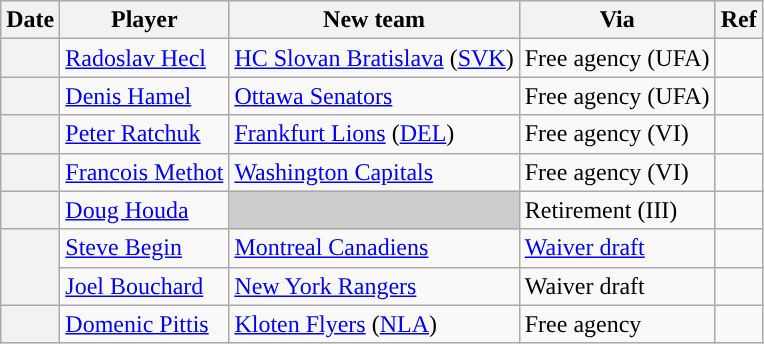<table class="wikitable plainrowheaders">
<tr style="background:#ddd; text-align:center;">
<th>Date</th>
<th>Player</th>
<th>New team</th>
<th>Via</th>
<th>Ref</th>
</tr>
<tr>
<th scope="row"></th>
<td><a href='#'>Radoslav Hecl</a></td>
<td><a href='#'>HC Slovan Bratislava</a> (<a href='#'>SVK</a>)</td>
<td>Free agency (UFA)</td>
<td></td>
</tr>
<tr>
<th scope="row"></th>
<td><a href='#'>Denis Hamel</a></td>
<td><a href='#'>Ottawa Senators</a></td>
<td>Free agency (UFA)</td>
<td></td>
</tr>
<tr>
<th scope="row"></th>
<td><a href='#'>Peter Ratchuk</a></td>
<td><a href='#'>Frankfurt Lions</a> (<a href='#'>DEL</a>)</td>
<td>Free agency (VI)</td>
<td></td>
</tr>
<tr>
<th scope="row"></th>
<td><a href='#'>Francois Methot</a></td>
<td><a href='#'>Washington Capitals</a></td>
<td>Free agency (VI)</td>
<td></td>
</tr>
<tr>
<th scope="row"></th>
<td><a href='#'>Doug Houda</a></td>
<td style="background:#ccc"></td>
<td>Retirement (III)</td>
<td></td>
</tr>
<tr>
<th scope="row" rowspan=2></th>
<td><a href='#'>Steve Begin</a></td>
<td><a href='#'>Montreal Canadiens</a></td>
<td><a href='#'>Waiver draft</a></td>
<td></td>
</tr>
<tr>
<td><a href='#'>Joel Bouchard</a></td>
<td><a href='#'>New York Rangers</a></td>
<td>Waiver draft</td>
<td></td>
</tr>
<tr>
<th scope="row"></th>
<td><a href='#'>Domenic Pittis</a></td>
<td><a href='#'>Kloten Flyers</a> (<a href='#'>NLA</a>)</td>
<td>Free agency</td>
<td></td>
</tr>
</table>
